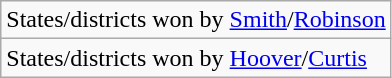<table class="wikitable">
<tr>
<td>States/districts won by <a href='#'>Smith</a>/<a href='#'>Robinson</a></td>
</tr>
<tr>
<td>States/districts won by <a href='#'>Hoover</a>/<a href='#'>Curtis</a></td>
</tr>
</table>
